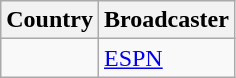<table class="wikitable">
<tr>
<th align=center>Country</th>
<th align=center>Broadcaster</th>
</tr>
<tr>
<td></td>
<td><a href='#'>ESPN</a></td>
</tr>
</table>
